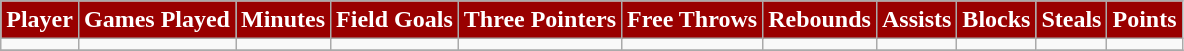<table class="wikitable" style="text-align:center">
<tr>
<th style="background:#990000;color:#FFFFFF;">Player</th>
<th style="background:#990000;color:#FFFFFF;">Games Played</th>
<th style="background:#990000;color:#FFFFFF;">Minutes</th>
<th style="background:#990000;color:#FFFFFF;">Field Goals</th>
<th style="background:#990000;color:#FFFFFF;">Three Pointers</th>
<th style="background:#990000;color:#FFFFFF;">Free Throws</th>
<th style="background:#990000;color:#FFFFFF;">Rebounds</th>
<th style="background:#990000;color:#FFFFFF;">Assists</th>
<th style="background:#990000;color:#FFFFFF;">Blocks</th>
<th style="background:#990000;color:#FFFFFF;">Steals</th>
<th style="background:#990000;color:#FFFFFF;">Points</th>
</tr>
<tr>
<td></td>
<td></td>
<td></td>
<td></td>
<td></td>
<td></td>
<td></td>
<td></td>
<td></td>
<td></td>
<td></td>
</tr>
<tr>
</tr>
</table>
